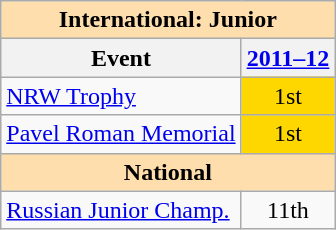<table class="wikitable" style="text-align:center">
<tr>
<th style="background-color: #ffdead; " colspan=2 align=center>International: Junior</th>
</tr>
<tr>
<th>Event</th>
<th><a href='#'>2011–12</a></th>
</tr>
<tr>
<td align=left><a href='#'>NRW Trophy</a></td>
<td bgcolor=gold>1st</td>
</tr>
<tr>
<td align=left><a href='#'>Pavel Roman Memorial</a></td>
<td bgcolor=gold>1st</td>
</tr>
<tr>
<th style="background-color: #ffdead; " colspan=2 align=center>National</th>
</tr>
<tr>
<td align=left><a href='#'>Russian Junior Champ.</a></td>
<td>11th</td>
</tr>
</table>
